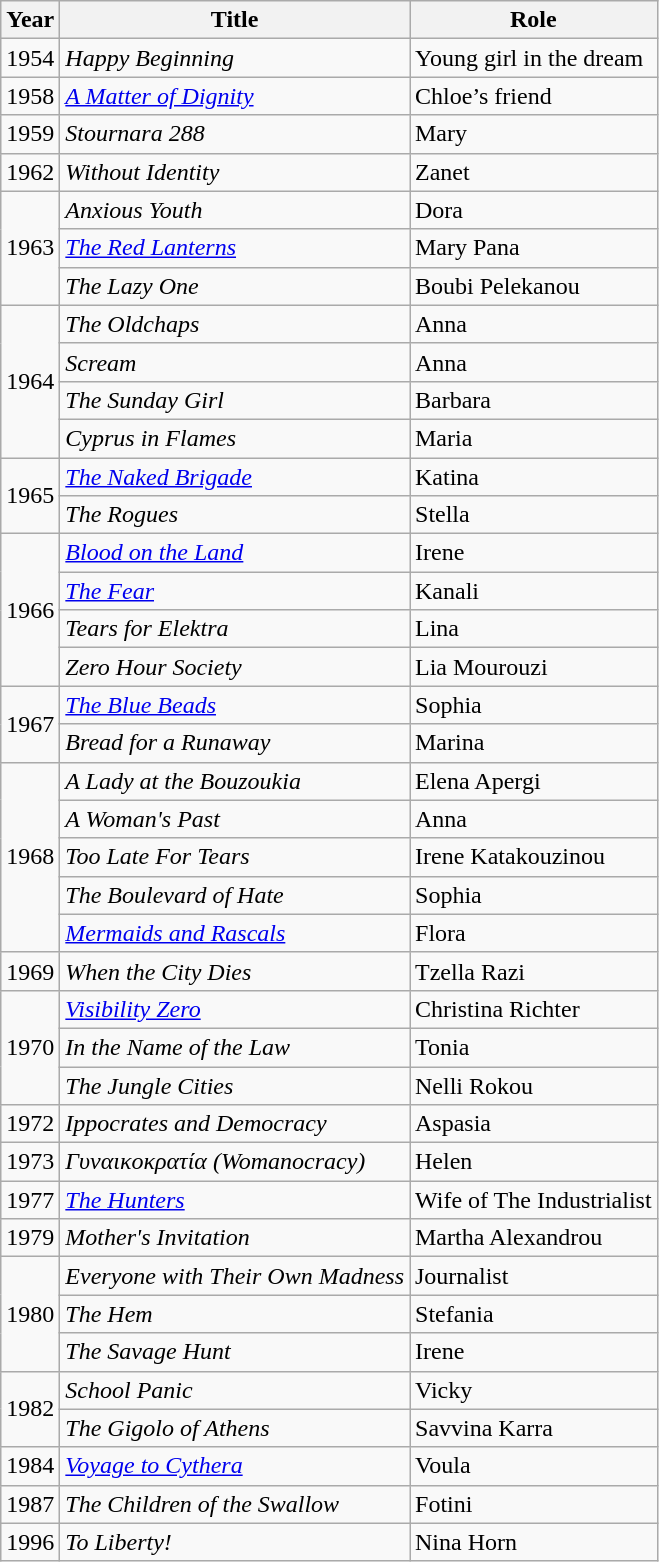<table class="wikitable">
<tr>
<th>Year</th>
<th>Title</th>
<th>Role</th>
</tr>
<tr>
<td>1954</td>
<td><em>Happy Beginning</em></td>
<td>Young girl in the dream</td>
</tr>
<tr>
<td>1958</td>
<td><em><a href='#'>A Matter of Dignity</a></em></td>
<td>Chloe’s friend</td>
</tr>
<tr>
<td>1959</td>
<td><em>Stournara 288</em></td>
<td>Mary</td>
</tr>
<tr>
<td>1962</td>
<td><em>Without Identity</em> </td>
<td>Zanet</td>
</tr>
<tr>
<td rowspan="3">1963</td>
<td><em>Anxious Youth</em></td>
<td>Dora</td>
</tr>
<tr>
<td><em><a href='#'>The Red Lanterns</a></em></td>
<td>Mary Pana</td>
</tr>
<tr>
<td><em>The Lazy One</em></td>
<td>Boubi Pelekanou</td>
</tr>
<tr>
<td rowspan="4">1964</td>
<td><em>The Oldchaps</em> </td>
<td>Anna</td>
</tr>
<tr>
<td><em>Scream</em></td>
<td>Anna</td>
</tr>
<tr>
<td><em>The Sunday Girl</em> </td>
<td>Barbara</td>
</tr>
<tr>
<td><em>Cyprus in Flames</em></td>
<td>Maria</td>
</tr>
<tr>
<td rowspan="2">1965</td>
<td><em><a href='#'>The Naked Brigade</a></em></td>
<td>Katina</td>
</tr>
<tr>
<td><em>The Rogues</em></td>
<td>Stella</td>
</tr>
<tr>
<td rowspan="4">1966</td>
<td><em><a href='#'>Blood on the Land</a></em></td>
<td>Irene </td>
</tr>
<tr>
<td><a href='#'><em>The Fear</em></a></td>
<td>Kanali</td>
</tr>
<tr>
<td><em>Tears for Elektra</em> </td>
<td>Lina</td>
</tr>
<tr>
<td><em>Zero Hour Society</em></td>
<td>Lia Mourouzi</td>
</tr>
<tr>
<td rowspan="2">1967</td>
<td><em><a href='#'>The Blue Beads</a></em> </td>
<td>Sophia</td>
</tr>
<tr>
<td><em>Bread for a Runaway</em></td>
<td>Marina</td>
</tr>
<tr>
<td rowspan="5">1968</td>
<td><em>A Lady at the Bouzoukia</em> </td>
<td>Elena Apergi</td>
</tr>
<tr>
<td><em>A Woman's Past</em></td>
<td>Anna</td>
</tr>
<tr>
<td><em>Too Late For Tears</em></td>
<td>Irene Katakouzinou</td>
</tr>
<tr>
<td><em>The Boulevard of Hate </em></td>
<td>Sophia</td>
</tr>
<tr>
<td><em><a href='#'>Mermaids and Rascals</a></em> </td>
<td>Flora</td>
</tr>
<tr>
<td>1969</td>
<td><em>When the City Dies </em></td>
<td>Tzella Razi</td>
</tr>
<tr>
<td rowspan="3">1970</td>
<td><em><a href='#'>Visibility Zero</a></em></td>
<td>Christina Richter</td>
</tr>
<tr>
<td><em>In the Name of the Law</em> </td>
<td>Tonia</td>
</tr>
<tr>
<td><em>The Jungle Cities</em> </td>
<td>Nelli Rokou</td>
</tr>
<tr>
<td>1972</td>
<td><em>Ippocrates and Democracy</em> </td>
<td>Aspasia</td>
</tr>
<tr>
<td>1973</td>
<td><em>Γυναικοκρατία (Womanocracy)</em> </td>
<td>Helen</td>
</tr>
<tr>
<td>1977</td>
<td><a href='#'><em>The Hunters</em></a></td>
<td>Wife of The Industrialist</td>
</tr>
<tr>
<td>1979</td>
<td><em>Mother's Invitation</em> </td>
<td>Martha Alexandrou</td>
</tr>
<tr>
<td rowspan="3">1980</td>
<td><em>Everyone with Their Own Madness</em> </td>
<td>Journalist</td>
</tr>
<tr>
<td><em>The Hem </em></td>
<td>Stefania</td>
</tr>
<tr>
<td><em>The Savage Hunt </em></td>
<td>Irene</td>
</tr>
<tr>
<td rowspan="2">1982</td>
<td><em>School Panic</em></td>
<td>Vicky</td>
</tr>
<tr>
<td><em>The Gigolo of Athens</em></td>
<td>Savvina Karra</td>
</tr>
<tr>
<td>1984</td>
<td><em><a href='#'>Voyage to Cythera</a></em> </td>
<td>Voula</td>
</tr>
<tr>
<td>1987</td>
<td><em>The Children of the Swallow</em> </td>
<td>Fotini</td>
</tr>
<tr>
<td>1996</td>
<td><em>To Liberty!</em> </td>
<td>Nina Horn</td>
</tr>
</table>
